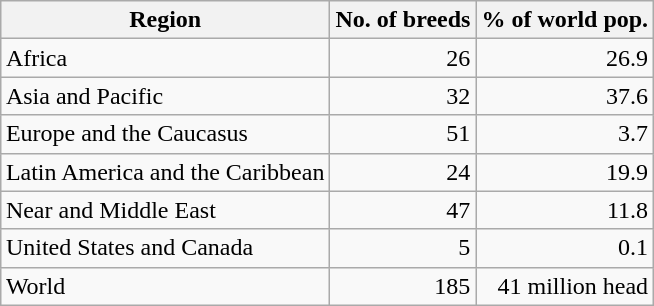<table class="wikitable" style="margin: 1em auto 1em auto;">
<tr>
<th>Region</th>
<th>No. of breeds</th>
<th>% of world pop.</th>
</tr>
<tr>
<td>Africa</td>
<td style="text-align:right;">26</td>
<td style="text-align:right;">26.9</td>
</tr>
<tr>
<td>Asia and Pacific</td>
<td style="text-align:right;">32</td>
<td style="text-align:right;">37.6</td>
</tr>
<tr>
<td>Europe and the Caucasus</td>
<td style="text-align:right;">51</td>
<td style="text-align:right;">3.7</td>
</tr>
<tr>
<td>Latin America and the Caribbean</td>
<td style="text-align:right;">24</td>
<td style="text-align:right;">19.9</td>
</tr>
<tr>
<td>Near and Middle East</td>
<td style="text-align:right;">47</td>
<td style="text-align:right;">11.8</td>
</tr>
<tr>
<td>United States and Canada</td>
<td style="text-align:right;">5</td>
<td style="text-align:right;">0.1</td>
</tr>
<tr>
<td>World</td>
<td style="text-align:right;">185</td>
<td style="text-align:right;">41 million head</td>
</tr>
</table>
